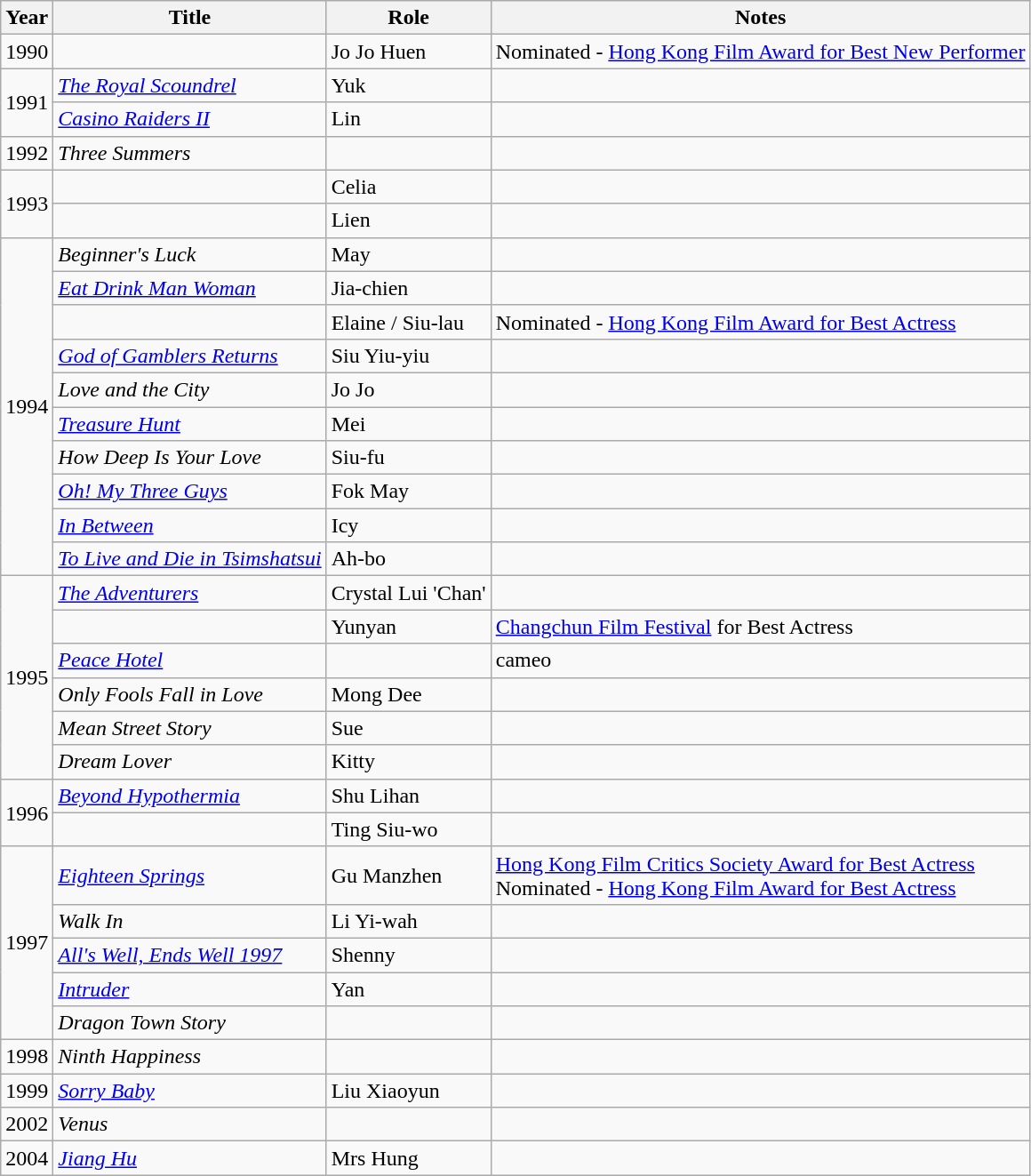<table class="wikitable sortable">
<tr>
<th>Year</th>
<th>Title</th>
<th>Role</th>
<th class="unsortable">Notes</th>
</tr>
<tr>
<td>1990</td>
<td><em></em></td>
<td>Jo Jo Huen</td>
<td>Nominated - <a href='#'>Hong Kong Film Award for Best New Performer</a></td>
</tr>
<tr>
<td rowspan=2 align=center>1991</td>
<td><em><a href='#'>The Royal Scoundrel</a></em></td>
<td>Yuk</td>
<td></td>
</tr>
<tr>
<td><em><a href='#'>Casino Raiders II</a></em></td>
<td>Lin</td>
<td></td>
</tr>
<tr>
<td align=center>1992</td>
<td><em>Three Summers</em></td>
<td></td>
<td></td>
</tr>
<tr>
<td rowspan=2 align=center>1993</td>
<td><em></em></td>
<td>Celia</td>
<td></td>
</tr>
<tr>
<td><em></em></td>
<td>Lien</td>
<td></td>
</tr>
<tr>
<td rowspan=10 align=center>1994</td>
<td><em>Beginner's Luck</em></td>
<td>May</td>
<td></td>
</tr>
<tr>
<td><em><a href='#'>Eat Drink Man Woman</a></em></td>
<td>Jia-chien</td>
<td></td>
</tr>
<tr>
<td><em></em></td>
<td>Elaine / Siu-lau</td>
<td>Nominated - <a href='#'>Hong Kong Film Award for Best Actress</a></td>
</tr>
<tr>
<td><em><a href='#'>God of Gamblers Returns</a></em></td>
<td>Siu Yiu-yiu</td>
<td></td>
</tr>
<tr>
<td><em>Love and the City</em></td>
<td>Jo Jo</td>
<td></td>
</tr>
<tr>
<td><em><a href='#'>Treasure Hunt</a></em></td>
<td>Mei</td>
<td></td>
</tr>
<tr>
<td><em>How Deep Is Your Love</em></td>
<td>Siu-fu</td>
<td></td>
</tr>
<tr>
<td><em><a href='#'>Oh! My Three Guys</a></em></td>
<td>Fok May</td>
<td></td>
</tr>
<tr>
<td><em><a href='#'>In Between</a></em></td>
<td>Icy</td>
<td></td>
</tr>
<tr>
<td><em><a href='#'>To Live and Die in Tsimshatsui</a></em></td>
<td>Ah-bo</td>
<td></td>
</tr>
<tr>
<td rowspan=6 align=center>1995</td>
<td><em><a href='#'>The Adventurers</a></em></td>
<td>Crystal Lui 'Chan'</td>
<td></td>
</tr>
<tr>
<td><em></em></td>
<td>Yunyan</td>
<td><a href='#'>Changchun Film Festival</a> for Best Actress</td>
</tr>
<tr>
<td><em><a href='#'>Peace Hotel</a></em></td>
<td></td>
<td>cameo</td>
</tr>
<tr>
<td><em>Only Fools Fall in Love</em></td>
<td>Mong Dee</td>
<td></td>
</tr>
<tr>
<td><em>Mean Street Story</em></td>
<td>Sue</td>
<td></td>
</tr>
<tr>
<td><em>Dream Lover</em></td>
<td>Kitty</td>
<td></td>
</tr>
<tr>
<td rowspan=2 align=center>1996</td>
<td><em><a href='#'>Beyond Hypothermia</a></em></td>
<td>Shu Lihan</td>
<td></td>
</tr>
<tr>
<td><em></em></td>
<td>Ting Siu-wo</td>
<td></td>
</tr>
<tr>
<td rowspan=5 align=center>1997</td>
<td><em><a href='#'>Eighteen Springs</a></em></td>
<td>Gu Manzhen</td>
<td><a href='#'>Hong Kong Film Critics Society Award for Best Actress</a><br>Nominated - <a href='#'>Hong Kong Film Award for Best Actress</a></td>
</tr>
<tr>
<td><em>Walk In</em></td>
<td>Li Yi-wah</td>
<td></td>
</tr>
<tr>
<td><em><a href='#'>All's Well, Ends Well 1997</a></em></td>
<td>Shenny</td>
<td></td>
</tr>
<tr>
<td><em><a href='#'>Intruder</a></em></td>
<td>Yan</td>
<td></td>
</tr>
<tr>
<td><em>Dragon Town Story</em></td>
<td></td>
<td></td>
</tr>
<tr>
<td align=center>1998</td>
<td><em>Ninth Happiness</em></td>
<td></td>
<td></td>
</tr>
<tr>
<td align=center>1999</td>
<td><em><a href='#'>Sorry Baby</a></em></td>
<td>Liu Xiaoyun</td>
<td></td>
</tr>
<tr>
<td align=center>2002</td>
<td><em>Venus</em></td>
<td></td>
<td></td>
</tr>
<tr>
<td align=center>2004</td>
<td><em><a href='#'>Jiang Hu</a></em></td>
<td>Mrs Hung</td>
<td></td>
</tr>
</table>
